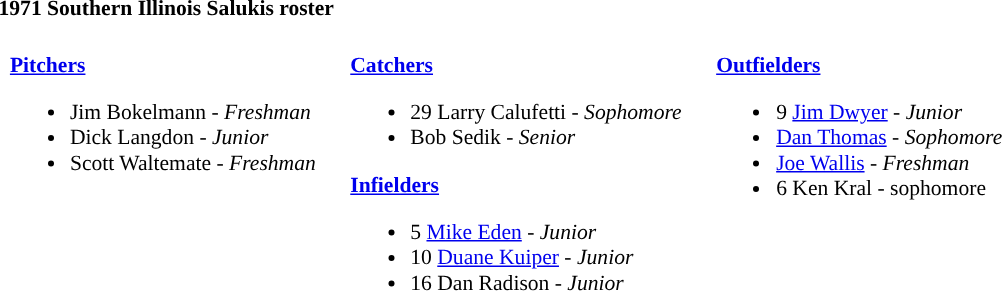<table class="toccolours" style="text-align: left; font-size:90%;">
<tr>
<th colspan="9">1971 Southern Illinois Salukis roster</th>
</tr>
<tr>
<td width="03"> </td>
<td valign="top"><br><strong><a href='#'>Pitchers</a></strong><ul><li>Jim Bokelmann - <em>Freshman</em></li><li>Dick Langdon - <em>Junior</em></li><li>Scott Waltemate - <em>Freshman</em></li></ul></td>
<td width="15"> </td>
<td valign="top"><br><strong><a href='#'>Catchers</a></strong><ul><li>29 Larry Calufetti - <em>Sophomore</em></li><li>Bob Sedik - <em>Senior</em></li></ul><strong><a href='#'>Infielders</a></strong><ul><li>5 <a href='#'>Mike Eden</a> - <em>Junior</em></li><li>10 <a href='#'>Duane Kuiper</a> - <em>Junior</em></li><li>16 Dan Radison - <em>Junior</em></li></ul></td>
<td width="15"> </td>
<td valign="top"><br><strong><a href='#'>Outfielders</a></strong><ul><li>9 <a href='#'>Jim Dwyer</a> - <em>Junior</em></li><li><a href='#'>Dan Thomas</a> - <em>Sophomore</em></li><li><a href='#'>Joe Wallis</a> - <em>Freshman</em></li><li>6 Ken Kral - sophomore</li></ul></td>
</tr>
</table>
